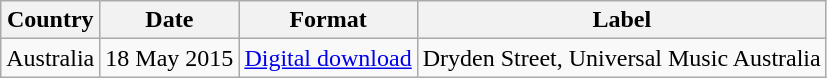<table class="wikitable">
<tr>
<th>Country</th>
<th>Date</th>
<th>Format</th>
<th>Label</th>
</tr>
<tr>
<td>Australia</td>
<td>18 May 2015</td>
<td><a href='#'>Digital download</a></td>
<td>Dryden Street, Universal Music Australia</td>
</tr>
</table>
